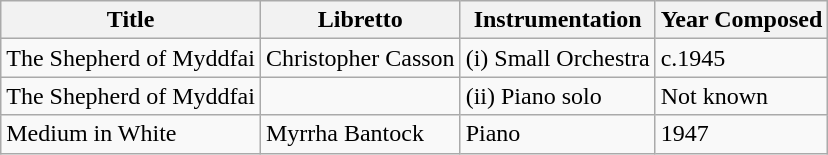<table class="wikitable">
<tr>
<th>Title</th>
<th>Libretto</th>
<th>Instrumentation</th>
<th>Year Composed</th>
</tr>
<tr>
<td>The Shepherd of Myddfai</td>
<td>Christopher Casson</td>
<td>(i) Small Orchestra</td>
<td>c.1945</td>
</tr>
<tr>
<td>The Shepherd of Myddfai</td>
<td></td>
<td>(ii) Piano solo</td>
<td>Not known</td>
</tr>
<tr>
<td>Medium in White</td>
<td>Myrrha Bantock</td>
<td>Piano</td>
<td>1947</td>
</tr>
</table>
